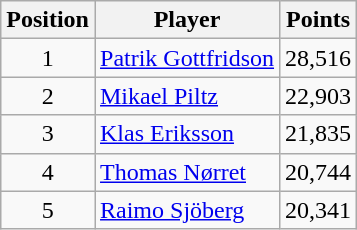<table class=wikitable>
<tr>
<th>Position</th>
<th>Player</th>
<th>Points</th>
</tr>
<tr>
<td align=center>1</td>
<td> <a href='#'>Patrik Gottfridson</a></td>
<td align=center>28,516</td>
</tr>
<tr>
<td align=center>2</td>
<td> <a href='#'>Mikael Piltz</a></td>
<td align=center>22,903</td>
</tr>
<tr>
<td align=center>3</td>
<td> <a href='#'>Klas Eriksson</a></td>
<td align=center>21,835</td>
</tr>
<tr>
<td align=center>4</td>
<td> <a href='#'>Thomas Nørret</a></td>
<td align=center>20,744</td>
</tr>
<tr>
<td align=center>5</td>
<td> <a href='#'>Raimo Sjöberg</a></td>
<td align=center>20,341</td>
</tr>
</table>
